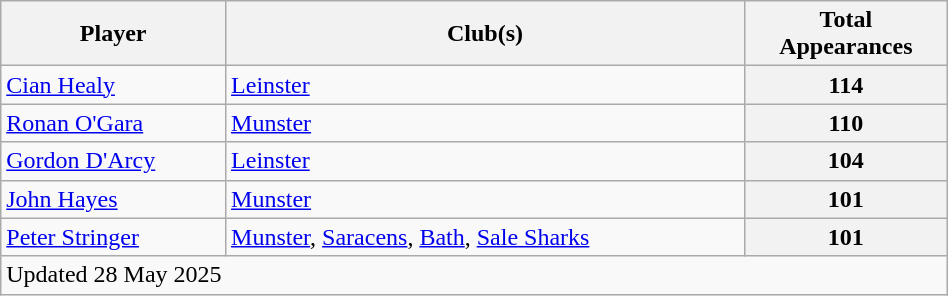<table class="wikitable" width="50%">
<tr>
<th scope=col>Player</th>
<th scope=col>Club(s)</th>
<th scope=col>Total <br> Appearances</th>
</tr>
<tr>
<td> <a href='#'>Cian Healy</a></td>
<td><a href='#'>Leinster</a></td>
<th>114</th>
</tr>
<tr>
<td> <a href='#'>Ronan O'Gara</a></td>
<td><a href='#'>Munster</a></td>
<th>110</th>
</tr>
<tr>
<td> <a href='#'>Gordon D'Arcy</a></td>
<td><a href='#'>Leinster</a></td>
<th>104</th>
</tr>
<tr>
<td> <a href='#'>John Hayes</a></td>
<td><a href='#'>Munster</a></td>
<th>101</th>
</tr>
<tr>
<td> <a href='#'>Peter Stringer</a></td>
<td><a href='#'>Munster</a>, <a href='#'>Saracens</a>, <a href='#'>Bath</a>, <a href='#'>Sale Sharks</a></td>
<th>101</th>
</tr>
<tr>
<td colspan="5" style="border:0px">Updated 28 May 2025</td>
</tr>
</table>
